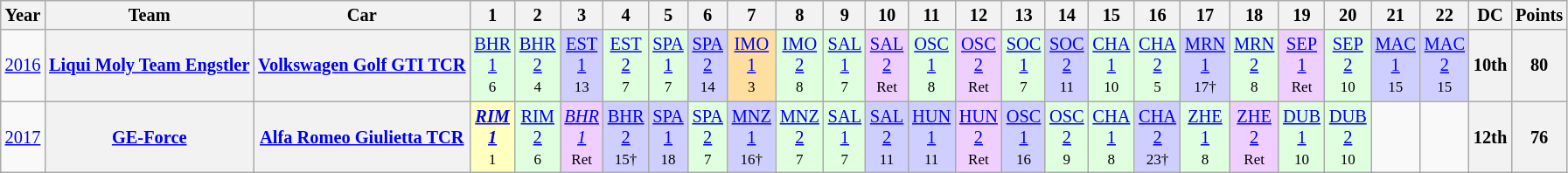<table class="wikitable" style="text-align:center; font-size:85%">
<tr>
<th>Year</th>
<th>Team</th>
<th>Car</th>
<th>1</th>
<th>2</th>
<th>3</th>
<th>4</th>
<th>5</th>
<th>6</th>
<th>7</th>
<th>8</th>
<th>9</th>
<th>10</th>
<th>11</th>
<th>12</th>
<th>13</th>
<th>14</th>
<th>15</th>
<th>16</th>
<th>17</th>
<th>18</th>
<th>19</th>
<th>20</th>
<th>21</th>
<th>22</th>
<th>DC</th>
<th>Points</th>
</tr>
<tr>
<td><a href='#'>2016</a></td>
<th><a href='#'>Liqui Moly Team Engstler</a></th>
<th><a href='#'>Volkswagen Golf GTI TCR</a></th>
<td style="background:#DFFFDF;"><a href='#'>BHR<br>1</a><br><small>6</small></td>
<td style="background:#DFFFDF;"><a href='#'>BHR<br>2</a><br><small>4</small></td>
<td style="background:#CFCFFF;"><a href='#'>EST<br>1</a><br><small>13</small></td>
<td style="background:#DFFFDF;"><a href='#'>EST<br>2</a><br><small>7</small></td>
<td style="background:#DFFFDF;"><a href='#'>SPA<br>1</a><br><small>7</small></td>
<td style="background:#CFCFFF;"><a href='#'>SPA<br>2</a><br><small>14</small></td>
<td style="background:#FFDF9F;"><a href='#'>IMO<br>1</a><br><small>3</small></td>
<td style="background:#DFFFDF;"><a href='#'>IMO<br>2</a><br><small>8</small></td>
<td style="background:#DFFFDF;"><a href='#'>SAL<br>1</a><br><small>7</small></td>
<td style="background:#EFCFFF;"><a href='#'>SAL<br>2</a><br><small>Ret</small></td>
<td style="background:#DFFFDF;"><a href='#'>OSC<br>1</a><br><small>8</small></td>
<td style="background:#EFCFFF;"><a href='#'>OSC<br>2</a><br><small>Ret</small></td>
<td style="background:#DFFFDF;"><a href='#'>SOC<br>1</a><br><small>7</small></td>
<td style="background:#CFCFFF;"><a href='#'>SOC<br>2</a><br><small>11</small></td>
<td style="background:#DFFFDF;"><a href='#'>CHA<br>1</a><br><small>10</small></td>
<td style="background:#DFFFDF;"><a href='#'>CHA<br>2</a><br><small>5</small></td>
<td style="background:#CFCFFF;"><a href='#'>MRN<br>1</a><br><small>17†</small></td>
<td style="background:#DFFFDF;"><a href='#'>MRN<br>2</a><br><small>8</small></td>
<td style="background:#EFCFFF;"><a href='#'>SEP<br>1</a><br><small>Ret</small></td>
<td style="background:#DFFFDF;"><a href='#'>SEP<br>2</a><br><small>10</small></td>
<td style="background:#CFCFFF;"><a href='#'>MAC<br>1</a><br><small>15</small></td>
<td style="background:#CFCFFF;"><a href='#'>MAC<br>2</a><br><small>15</small></td>
<th>10th</th>
<th>80</th>
</tr>
<tr>
<td><a href='#'>2017</a></td>
<th><a href='#'>GE-Force</a></th>
<th><a href='#'>Alfa Romeo Giulietta TCR</a></th>
<td style="background:#FFFFBF;"><strong><em><a href='#'>RIM<br>1</a></em></strong><br><small>1</small></td>
<td style="background:#DFFFDF;"><a href='#'>RIM<br>2</a><br><small>6</small></td>
<td style="background:#EFCFFF;"><em><a href='#'>BHR<br>1</a></em><br><small>Ret</small></td>
<td style="background:#CFCFFF;"><a href='#'>BHR<br>2</a><br><small>15†</small></td>
<td style="background:#CFCFFF;"><a href='#'>SPA<br>1</a><br><small>18</small></td>
<td style="background:#DFFFDF;"><a href='#'>SPA<br>2</a><br><small>7</small></td>
<td style="background:#CFCFFF;"><a href='#'>MNZ<br>1</a><br><small>16†</small></td>
<td style="background:#DFFFDF;"><a href='#'>MNZ<br>2</a><br><small>7</small></td>
<td style="background:#DFFFDF;"><a href='#'>SAL<br>1</a><br><small>7</small></td>
<td style="background:#CFCFFF;"><a href='#'>SAL<br>2</a><br><small>11</small></td>
<td style="background:#CFCFFF;"><a href='#'>HUN<br>1</a><br><small>11</small></td>
<td style="background:#EFCFFF;"><a href='#'>HUN<br>2</a><br><small>Ret</small></td>
<td style="background:#CFCFFF;"><a href='#'>OSC<br>1</a><br><small>16</small></td>
<td style="background:#DFFFDF;"><a href='#'>OSC<br>2</a><br><small>9</small></td>
<td style="background:#DFFFDF;"><a href='#'>CHA<br>1</a><br><small>8</small></td>
<td style="background:#CFCFFF;"><a href='#'>CHA<br>2</a><br><small>23†</small></td>
<td style="background:#DFFFDF;"><a href='#'>ZHE<br>1</a><br><small>8</small></td>
<td style="background:#EFCFFF;"><a href='#'>ZHE<br>2</a><br><small>Ret</small></td>
<td style="background:#DFFFDF;"><a href='#'>DUB<br>1</a><br><small>10</small></td>
<td style="background:#DFFFDF;"><a href='#'>DUB<br>2</a><br><small>10</small></td>
<td></td>
<td></td>
<th>12th</th>
<th>76</th>
</tr>
</table>
